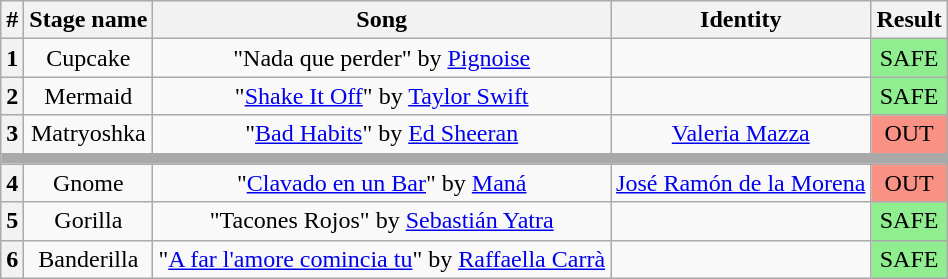<table class="wikitable plainrowheaders" style="text-align:center">
<tr>
<th>#</th>
<th>Stage name</th>
<th>Song</th>
<th>Identity</th>
<th>Result</th>
</tr>
<tr>
<th>1</th>
<td>Cupcake</td>
<td>"Nada que perder" by <a href='#'>Pignoise</a></td>
<td></td>
<td bgcolor="lightgreen">SAFE</td>
</tr>
<tr>
<th>2</th>
<td>Mermaid</td>
<td>"<a href='#'>Shake It Off</a>" by <a href='#'>Taylor Swift</a></td>
<td></td>
<td bgcolor="lightgreen">SAFE</td>
</tr>
<tr>
<th>3</th>
<td>Matryoshka</td>
<td>"<a href='#'>Bad Habits</a>" by <a href='#'>Ed Sheeran</a></td>
<td><a href='#'>Valeria Mazza</a></td>
<td bgcolor="#F99185">OUT</td>
</tr>
<tr>
<td colspan="5" style="background:darkgray"></td>
</tr>
<tr>
<th>4</th>
<td>Gnome</td>
<td>"<a href='#'>Clavado en un Bar</a>" by <a href='#'>Maná</a></td>
<td><a href='#'>José Ramón de la Morena</a></td>
<td bgcolor="#F99185">OUT</td>
</tr>
<tr>
<th>5</th>
<td>Gorilla</td>
<td>"Tacones Rojos" by <a href='#'>Sebastián Yatra</a></td>
<td></td>
<td bgcolor="lightgreen">SAFE</td>
</tr>
<tr>
<th>6</th>
<td>Banderilla</td>
<td>"<a href='#'>A far l'amore comincia tu</a>" by <a href='#'>Raffaella Carrà</a></td>
<td></td>
<td bgcolor="lightgreen">SAFE</td>
</tr>
</table>
